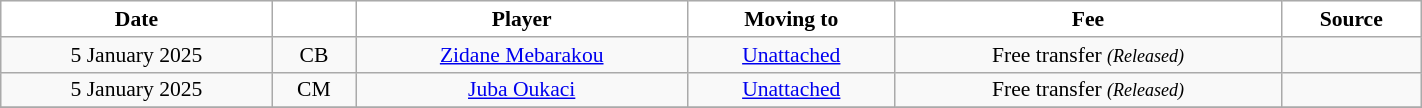<table class="wikitable sortable" style="width:75%; text-align:center; font-size:90%; text-align:centre;">
<tr>
<th style="background:white; color:black; text-align:center;">Date</th>
<th style="background:white; color:black; text-align:center;"></th>
<th style="background:white; color:black; text-align:center;">Player</th>
<th style="background:white; color:black; text-align:center;">Moving to</th>
<th style="background:white; color:black; text-align:center;">Fee</th>
<th style="background:white; color:black; text-align:center;">Source</th>
</tr>
<tr>
<td>5 January 2025</td>
<td>CB</td>
<td> <a href='#'>Zidane Mebarakou</a></td>
<td><a href='#'>Unattached</a></td>
<td>Free transfer <small><em>(Released)</em></small></td>
<td></td>
</tr>
<tr>
<td>5 January 2025</td>
<td>CM</td>
<td> <a href='#'>Juba Oukaci</a></td>
<td><a href='#'>Unattached</a></td>
<td>Free transfer <small><em>(Released)</em></small></td>
<td></td>
</tr>
<tr>
</tr>
</table>
